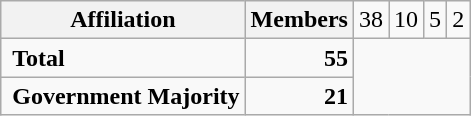<table class="wikitable">
<tr>
<th colspan="2">Affiliation</th>
<th>Members<br></th>
<td align="right">38<br></td>
<td align="right">10<br></td>
<td align="right">5<br></td>
<td align="right">2</td>
</tr>
<tr>
<td colspan="2" rowspan="1"> <strong>Total</strong><br></td>
<td align="right"><strong>55</strong></td>
</tr>
<tr>
<td colspan="2" rowspan="1"> <strong>Government Majority</strong><br></td>
<td align="right"><strong>21</strong></td>
</tr>
</table>
